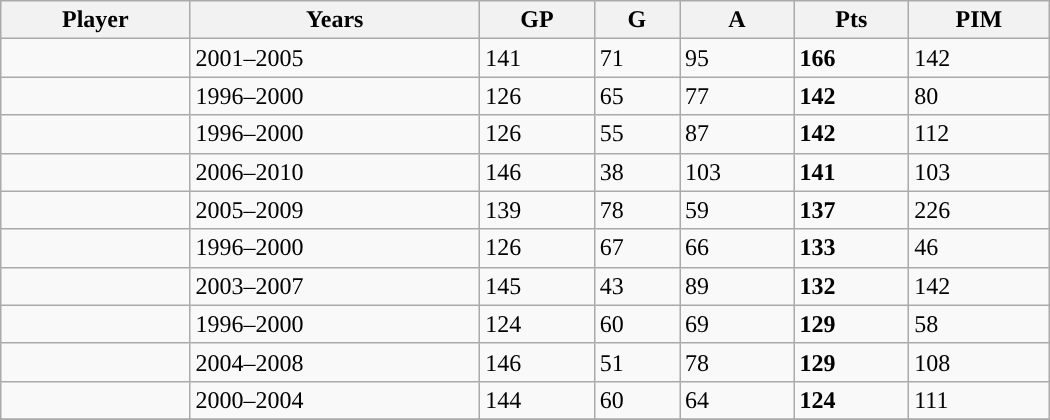<table class="wikitable sortable" width ="700" cellpadding="1" border="1" cellspacing="0">
<tr>
<th>Player</th>
<th>Years</th>
<th>GP</th>
<th>G</th>
<th>A</th>
<th>Pts</th>
<th>PIM</th>
</tr>
<tr>
<td></td>
<td>2001–2005</td>
<td>141</td>
<td>71</td>
<td>95</td>
<td><strong>166</strong></td>
<td>142</td>
</tr>
<tr>
<td></td>
<td>1996–2000</td>
<td>126</td>
<td>65</td>
<td>77</td>
<td><strong>142</strong></td>
<td>80</td>
</tr>
<tr>
<td></td>
<td>1996–2000</td>
<td>126</td>
<td>55</td>
<td>87</td>
<td><strong>142</strong></td>
<td>112</td>
</tr>
<tr>
<td></td>
<td>2006–2010</td>
<td>146</td>
<td>38</td>
<td>103</td>
<td><strong>141</strong></td>
<td>103</td>
</tr>
<tr>
<td></td>
<td>2005–2009</td>
<td>139</td>
<td>78</td>
<td>59</td>
<td><strong>137</strong></td>
<td>226</td>
</tr>
<tr>
<td></td>
<td>1996–2000</td>
<td>126</td>
<td>67</td>
<td>66</td>
<td><strong>133</strong></td>
<td>46</td>
</tr>
<tr>
<td></td>
<td>2003–2007</td>
<td>145</td>
<td>43</td>
<td>89</td>
<td><strong>132</strong></td>
<td>142</td>
</tr>
<tr>
<td></td>
<td>1996–2000</td>
<td>124</td>
<td>60</td>
<td>69</td>
<td><strong>129</strong></td>
<td>58</td>
</tr>
<tr>
<td></td>
<td>2004–2008</td>
<td>146</td>
<td>51</td>
<td>78</td>
<td><strong>129</strong></td>
<td>108</td>
</tr>
<tr>
<td></td>
<td>2000–2004</td>
<td>144</td>
<td>60</td>
<td>64</td>
<td><strong>124</strong></td>
<td>111</td>
</tr>
<tr>
</tr>
</table>
